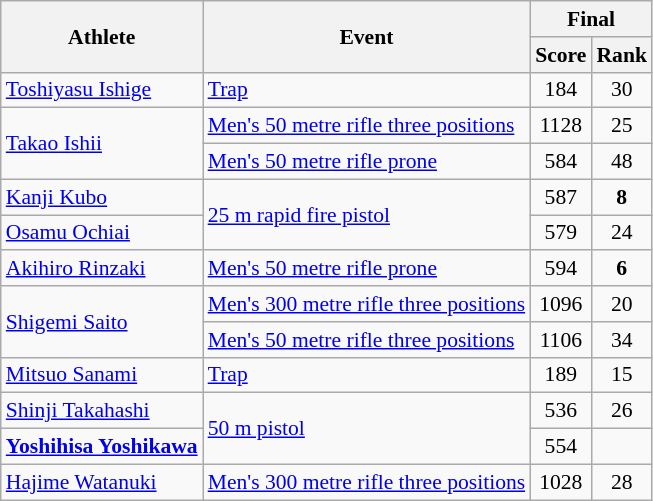<table class="wikitable" style="font-size:90%">
<tr>
<th rowspan="2">Athlete</th>
<th rowspan="2">Event</th>
<th colspan="2">Final</th>
</tr>
<tr>
<th>Score</th>
<th>Rank</th>
</tr>
<tr>
<td><a href='#'>Toshiyasu Ishige</a></td>
<td><a href='#'>Trap</a></td>
<td align="center">184</td>
<td align="center">30</td>
</tr>
<tr>
<td rowspan=2><a href='#'>Takao Ishii</a></td>
<td><a href='#'>Men's 50 metre rifle three positions</a></td>
<td align="center">1128</td>
<td align="center">25</td>
</tr>
<tr>
<td><a href='#'>Men's 50 metre rifle prone</a></td>
<td align="center">584</td>
<td align="center">48</td>
</tr>
<tr>
<td><a href='#'>Kanji Kubo</a></td>
<td rowspan=2><a href='#'>25 m rapid fire pistol</a></td>
<td align="center">587</td>
<td align="center"><strong>8</strong></td>
</tr>
<tr>
<td><a href='#'>Osamu Ochiai</a></td>
<td align="center">579</td>
<td align="center">24</td>
</tr>
<tr>
<td rowspan=1><a href='#'>Akihiro Rinzaki</a></td>
<td><a href='#'>Men's 50 metre rifle prone</a></td>
<td align="center">594</td>
<td align="center"><strong>6</strong></td>
</tr>
<tr>
<td rowspan=2><a href='#'>Shigemi Saito</a></td>
<td><a href='#'>Men's 300 metre rifle three positions</a></td>
<td align="center">1096</td>
<td align="center">20</td>
</tr>
<tr>
<td><a href='#'>Men's 50 metre rifle three positions</a></td>
<td align="center">1106</td>
<td align="center">34</td>
</tr>
<tr>
<td><a href='#'>Mitsuo Sanami</a></td>
<td><a href='#'>Trap</a></td>
<td align="center">189</td>
<td align="center">15</td>
</tr>
<tr>
<td rowspan=1><a href='#'>Shinji Takahashi</a></td>
<td rowspan=2><a href='#'>50 m pistol</a></td>
<td align="center">536</td>
<td align="center">26</td>
</tr>
<tr>
<td rowspan=1><strong><a href='#'>Yoshihisa Yoshikawa</a></strong></td>
<td align="center">554</td>
<td align="center"></td>
</tr>
<tr>
<td rowspan=1><a href='#'>Hajime Watanuki</a></td>
<td><a href='#'>Men's 300 metre rifle three positions</a></td>
<td align="center">1028</td>
<td align="center">28</td>
</tr>
</table>
